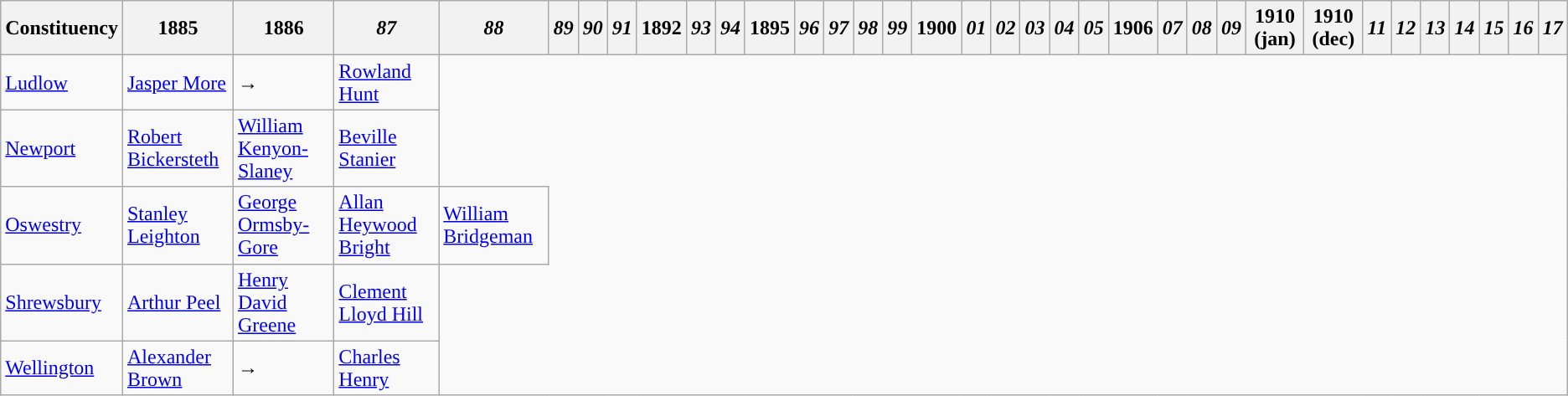<table class="wikitable">
<tr>
<th>Constituency</th>
<th>1885</th>
<th>1886</th>
<th><em>87</em></th>
<th><em>88</em></th>
<th><em>89</em></th>
<th><em>90</em></th>
<th><em>91</em></th>
<th>1892</th>
<th><em>93</em></th>
<th><em>94</em></th>
<th>1895</th>
<th><em>96</em></th>
<th><em>97</em></th>
<th><em>98</em></th>
<th><em>99</em></th>
<th>1900</th>
<th><em>01</em></th>
<th><em>02</em></th>
<th><em>03</em></th>
<th><em>04</em></th>
<th><em>05</em></th>
<th>1906</th>
<th><em>07</em></th>
<th><em>08</em></th>
<th><em>09</em></th>
<th>1910 (jan)</th>
<th>1910 (dec)</th>
<th><em>11</em></th>
<th><em>12</em></th>
<th><em>13</em></th>
<th><em>14</em></th>
<th><em>15</em></th>
<th><em>16</em></th>
<th><em>17</em></th>
</tr>
<tr>
<td><a href='#'>Ludlow</a></td>
<td><a href='#'>Jasper More</a></td>
<td>→</td>
<td><a href='#'>Rowland Hunt</a></td>
</tr>
<tr>
<td><a href='#'>Newport</a></td>
<td><a href='#'>Robert Bickersteth</a></td>
<td><a href='#'>William Kenyon-Slaney</a></td>
<td><a href='#'>Beville Stanier</a></td>
</tr>
<tr>
<td><a href='#'>Oswestry</a></td>
<td><a href='#'>Stanley Leighton</a></td>
<td><a href='#'>George Ormsby-Gore</a></td>
<td><a href='#'>Allan Heywood Bright</a></td>
<td><a href='#'>William Bridgeman</a></td>
</tr>
<tr>
<td><a href='#'>Shrewsbury</a></td>
<td><a href='#'>Arthur Peel</a></td>
<td><a href='#'>Henry David Greene</a></td>
<td><a href='#'>Clement Lloyd Hill</a></td>
</tr>
<tr>
<td><a href='#'>Wellington</a></td>
<td><a href='#'>Alexander Brown</a></td>
<td>→</td>
<td><a href='#'>Charles Henry</a></td>
</tr>
</table>
